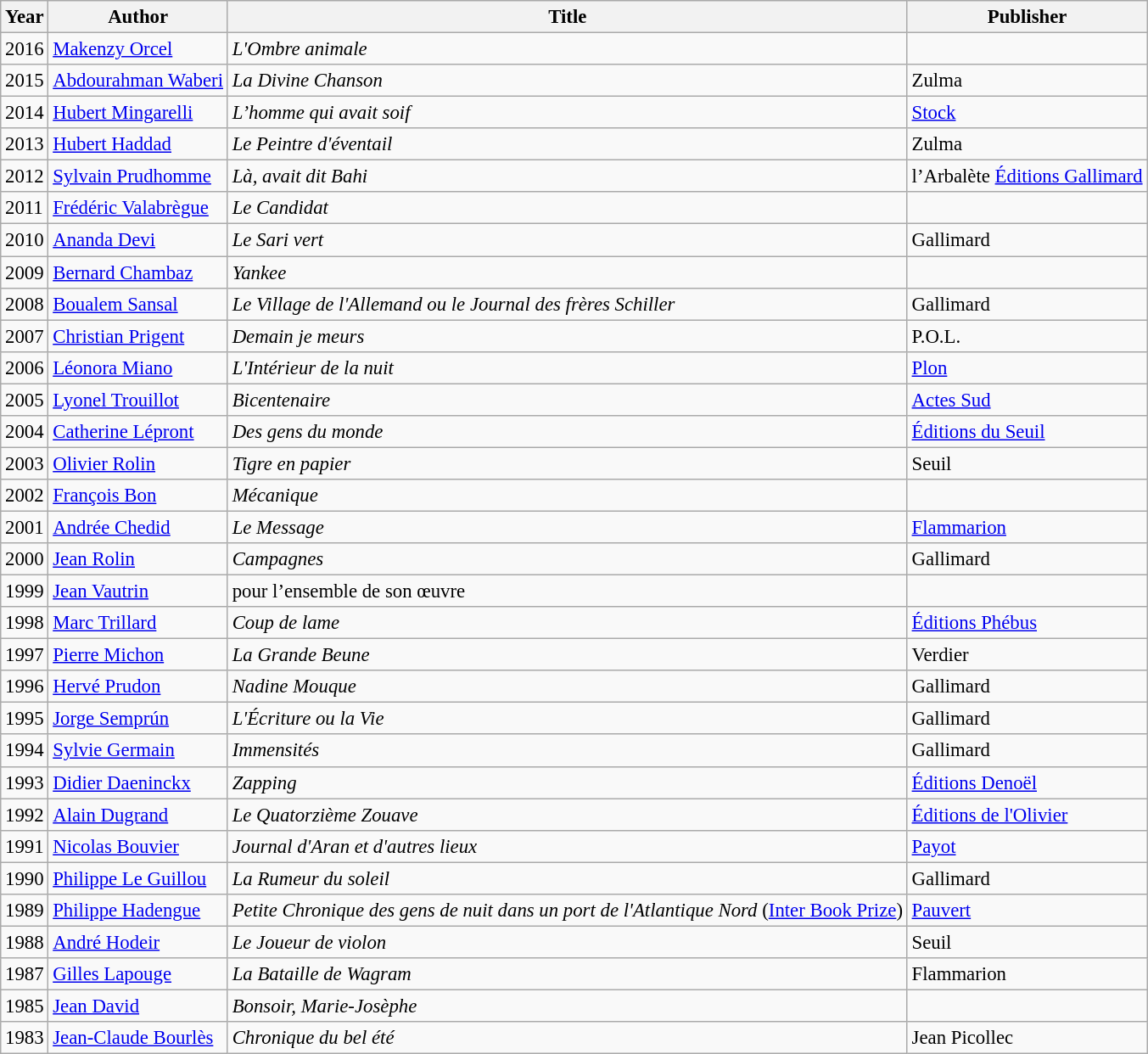<table class="wikitable" style="font-size: 95%;">
<tr>
<th>Year</th>
<th>Author</th>
<th>Title</th>
<th>Publisher</th>
</tr>
<tr>
<td>2016</td>
<td><a href='#'>Makenzy Orcel</a></td>
<td><em>L'Ombre animale</em></td>
<td></td>
</tr>
<tr>
<td>2015</td>
<td><a href='#'>Abdourahman Waberi</a></td>
<td><em>La Divine Chanson</em></td>
<td>Zulma</td>
</tr>
<tr>
<td>2014</td>
<td><a href='#'>Hubert Mingarelli</a></td>
<td><em>L’homme qui avait soif</em></td>
<td><a href='#'>Stock</a></td>
</tr>
<tr>
<td>2013</td>
<td><a href='#'>Hubert Haddad</a></td>
<td><em>Le Peintre d'éventail</em></td>
<td>Zulma</td>
</tr>
<tr>
<td>2012</td>
<td><a href='#'>Sylvain Prudhomme</a></td>
<td><em>Là, avait dit Bahi</em></td>
<td>l’Arbalète <a href='#'>Éditions Gallimard</a></td>
</tr>
<tr>
<td>2011</td>
<td><a href='#'>Frédéric Valabrègue</a></td>
<td><em>Le Candidat</em></td>
<td></td>
</tr>
<tr>
<td>2010</td>
<td><a href='#'>Ananda Devi</a></td>
<td><em>Le Sari vert</em></td>
<td>Gallimard</td>
</tr>
<tr>
<td>2009</td>
<td><a href='#'>Bernard Chambaz</a></td>
<td><em>Yankee</em></td>
<td></td>
</tr>
<tr>
<td>2008</td>
<td><a href='#'>Boualem Sansal</a></td>
<td><em>Le Village de l'Allemand ou le Journal des frères Schiller</em></td>
<td>Gallimard</td>
</tr>
<tr>
<td>2007</td>
<td><a href='#'>Christian Prigent</a></td>
<td><em>Demain je meurs</em></td>
<td>P.O.L.</td>
</tr>
<tr>
<td>2006</td>
<td><a href='#'>Léonora Miano</a></td>
<td><em>L'Intérieur de la nuit</em></td>
<td><a href='#'>Plon</a></td>
</tr>
<tr>
<td>2005</td>
<td><a href='#'>Lyonel Trouillot</a></td>
<td><em>Bicentenaire</em></td>
<td><a href='#'>Actes Sud</a></td>
</tr>
<tr>
<td>2004</td>
<td><a href='#'>Catherine Lépront</a></td>
<td><em>Des gens du monde</em></td>
<td><a href='#'>Éditions du Seuil</a></td>
</tr>
<tr>
<td>2003</td>
<td><a href='#'>Olivier Rolin</a></td>
<td><em>Tigre en papier</em></td>
<td>Seuil</td>
</tr>
<tr>
<td>2002</td>
<td><a href='#'>François Bon</a></td>
<td><em>Mécanique</em></td>
<td></td>
</tr>
<tr>
<td>2001</td>
<td><a href='#'>Andrée Chedid</a></td>
<td><em>Le Message</em></td>
<td><a href='#'>Flammarion</a></td>
</tr>
<tr>
<td>2000</td>
<td><a href='#'>Jean Rolin</a></td>
<td><em>Campagnes</em></td>
<td>Gallimard</td>
</tr>
<tr>
<td>1999</td>
<td><a href='#'>Jean Vautrin</a></td>
<td>pour l’ensemble de son œuvre</td>
<td></td>
</tr>
<tr>
<td>1998</td>
<td><a href='#'>Marc Trillard</a></td>
<td><em>Coup de lame</em></td>
<td><a href='#'>Éditions Phébus</a></td>
</tr>
<tr>
<td>1997</td>
<td><a href='#'>Pierre Michon</a></td>
<td><em>La Grande Beune</em></td>
<td>Verdier</td>
</tr>
<tr>
<td>1996</td>
<td><a href='#'>Hervé Prudon</a></td>
<td><em>Nadine Mouque</em></td>
<td>Gallimard</td>
</tr>
<tr>
<td>1995</td>
<td><a href='#'>Jorge Semprún</a></td>
<td><em>L'Écriture ou la Vie</em></td>
<td>Gallimard</td>
</tr>
<tr>
<td>1994</td>
<td><a href='#'>Sylvie Germain</a></td>
<td><em>Immensités</em></td>
<td>Gallimard</td>
</tr>
<tr>
<td>1993</td>
<td><a href='#'>Didier Daeninckx</a></td>
<td><em>Zapping</em></td>
<td><a href='#'>Éditions Denoël</a></td>
</tr>
<tr>
<td>1992</td>
<td><a href='#'>Alain Dugrand</a></td>
<td><em>Le Quatorzième Zouave</em></td>
<td><a href='#'>Éditions de l'Olivier</a></td>
</tr>
<tr>
<td>1991</td>
<td><a href='#'>Nicolas Bouvier</a></td>
<td><em>Journal d'Aran et d'autres lieux</em></td>
<td><a href='#'>Payot</a></td>
</tr>
<tr>
<td>1990</td>
<td><a href='#'>Philippe Le Guillou</a></td>
<td><em>La Rumeur du soleil</em></td>
<td>Gallimard</td>
</tr>
<tr>
<td>1989</td>
<td><a href='#'>Philippe Hadengue</a></td>
<td><em>Petite Chronique des gens de nuit dans un port de l'Atlantique Nord</em> (<a href='#'>Inter Book Prize</a>)</td>
<td><a href='#'>Pauvert</a></td>
</tr>
<tr>
<td>1988</td>
<td><a href='#'>André Hodeir</a></td>
<td><em>Le Joueur de violon</em></td>
<td>Seuil</td>
</tr>
<tr>
<td>1987</td>
<td><a href='#'>Gilles Lapouge</a></td>
<td><em>La Bataille de Wagram</em></td>
<td>Flammarion</td>
</tr>
<tr>
<td>1985</td>
<td><a href='#'>Jean David</a></td>
<td><em>Bonsoir, Marie-Josèphe</em></td>
<td></td>
</tr>
<tr>
<td>1983</td>
<td><a href='#'>Jean-Claude Bourlès</a></td>
<td><em>Chronique du bel été</em></td>
<td>Jean Picollec</td>
</tr>
</table>
